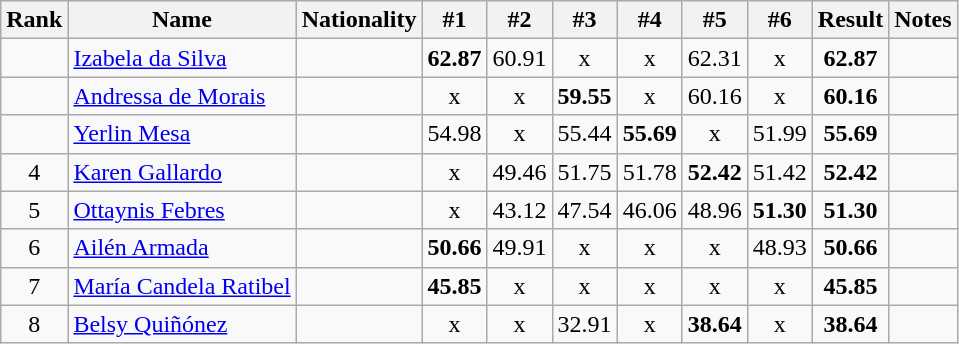<table class="wikitable sortable" style="text-align:center">
<tr>
<th>Rank</th>
<th>Name</th>
<th>Nationality</th>
<th>#1</th>
<th>#2</th>
<th>#3</th>
<th>#4</th>
<th>#5</th>
<th>#6</th>
<th>Result</th>
<th>Notes</th>
</tr>
<tr>
<td></td>
<td align=left><a href='#'>Izabela da Silva</a></td>
<td align=left></td>
<td><strong>62.87</strong></td>
<td>60.91</td>
<td>x</td>
<td>x</td>
<td>62.31</td>
<td>x</td>
<td><strong>62.87</strong></td>
<td></td>
</tr>
<tr>
<td></td>
<td align=left><a href='#'>Andressa de Morais</a></td>
<td align=left></td>
<td>x</td>
<td>x</td>
<td><strong>59.55</strong></td>
<td>x</td>
<td>60.16</td>
<td>x</td>
<td><strong>60.16</strong></td>
<td></td>
</tr>
<tr>
<td></td>
<td align=left><a href='#'>Yerlin Mesa</a></td>
<td align=left></td>
<td>54.98</td>
<td>x</td>
<td>55.44</td>
<td><strong>55.69</strong></td>
<td>x</td>
<td>51.99</td>
<td><strong>55.69</strong></td>
<td></td>
</tr>
<tr>
<td>4</td>
<td align=left><a href='#'>Karen Gallardo</a></td>
<td align=left></td>
<td>x</td>
<td>49.46</td>
<td>51.75</td>
<td>51.78</td>
<td><strong>52.42</strong></td>
<td>51.42</td>
<td><strong>52.42</strong></td>
<td></td>
</tr>
<tr>
<td>5</td>
<td align=left><a href='#'>Ottaynis Febres</a></td>
<td align=left></td>
<td>x</td>
<td>43.12</td>
<td>47.54</td>
<td>46.06</td>
<td>48.96</td>
<td><strong>51.30</strong></td>
<td><strong>51.30</strong></td>
<td></td>
</tr>
<tr>
<td>6</td>
<td align=left><a href='#'>Ailén Armada</a></td>
<td align=left></td>
<td><strong>50.66</strong></td>
<td>49.91</td>
<td>x</td>
<td>x</td>
<td>x</td>
<td>48.93</td>
<td><strong>50.66</strong></td>
<td></td>
</tr>
<tr>
<td>7</td>
<td align=left><a href='#'>María Candela Ratibel</a></td>
<td align=left></td>
<td><strong>45.85</strong></td>
<td>x</td>
<td>x</td>
<td>x</td>
<td>x</td>
<td>x</td>
<td><strong>45.85</strong></td>
<td></td>
</tr>
<tr>
<td>8</td>
<td align=left><a href='#'>Belsy Quiñónez</a></td>
<td align=left></td>
<td>x</td>
<td>x</td>
<td>32.91</td>
<td>x</td>
<td><strong>38.64</strong></td>
<td>x</td>
<td><strong>38.64</strong></td>
<td></td>
</tr>
</table>
